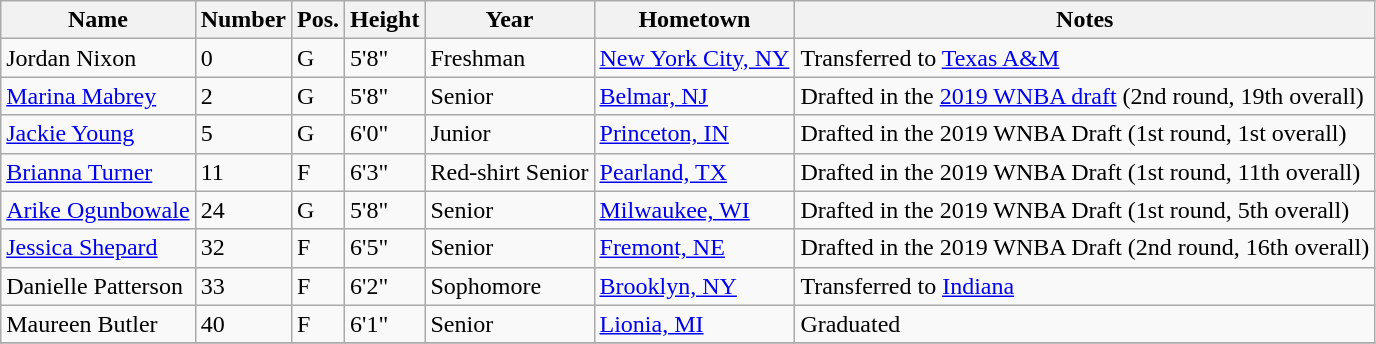<table class="wikitable sortable" border="1">
<tr>
<th>Name</th>
<th>Number</th>
<th>Pos.</th>
<th>Height</th>
<th>Year</th>
<th>Hometown</th>
<th class="unsortable">Notes</th>
</tr>
<tr>
<td>Jordan Nixon</td>
<td>0</td>
<td>G</td>
<td>5'8"</td>
<td>Freshman</td>
<td><a href='#'>New York City, NY</a></td>
<td>Transferred to <a href='#'>Texas A&M</a></td>
</tr>
<tr>
<td><a href='#'>Marina Mabrey</a></td>
<td>2</td>
<td>G</td>
<td>5'8"</td>
<td>Senior</td>
<td><a href='#'>Belmar, NJ</a></td>
<td>Drafted in the <a href='#'>2019 WNBA draft</a> (2nd round, 19th overall)</td>
</tr>
<tr>
<td><a href='#'>Jackie Young</a></td>
<td>5</td>
<td>G</td>
<td>6'0"</td>
<td>Junior</td>
<td><a href='#'>Princeton, IN</a></td>
<td>Drafted in the 2019 WNBA Draft (1st round, 1st overall)</td>
</tr>
<tr>
<td><a href='#'>Brianna Turner</a></td>
<td>11</td>
<td>F</td>
<td>6'3"</td>
<td>Red-shirt Senior</td>
<td><a href='#'>Pearland, TX</a></td>
<td>Drafted in the 2019 WNBA Draft (1st round, 11th overall)</td>
</tr>
<tr>
<td><a href='#'>Arike Ogunbowale</a></td>
<td>24</td>
<td>G</td>
<td>5'8"</td>
<td>Senior</td>
<td><a href='#'>Milwaukee, WI</a></td>
<td>Drafted in the 2019 WNBA Draft (1st round, 5th overall)</td>
</tr>
<tr>
<td><a href='#'>Jessica Shepard</a></td>
<td>32</td>
<td>F</td>
<td>6'5"</td>
<td>Senior</td>
<td><a href='#'>Fremont, NE</a></td>
<td>Drafted in the 2019 WNBA Draft (2nd round, 16th overall)</td>
</tr>
<tr>
<td>Danielle Patterson</td>
<td>33</td>
<td>F</td>
<td>6'2"</td>
<td>Sophomore</td>
<td><a href='#'>Brooklyn, NY</a></td>
<td>Transferred to <a href='#'>Indiana</a></td>
</tr>
<tr>
<td>Maureen Butler</td>
<td>40</td>
<td>F</td>
<td>6'1"</td>
<td>Senior</td>
<td><a href='#'>Lionia, MI</a></td>
<td>Graduated</td>
</tr>
<tr>
</tr>
</table>
